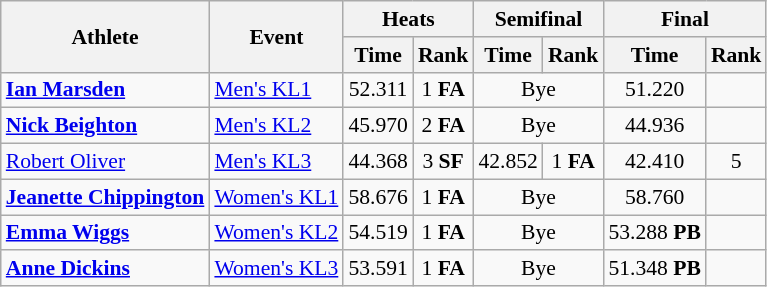<table class="wikitable" style="font-size:90%">
<tr>
<th rowspan="2">Athlete</th>
<th rowspan="2">Event</th>
<th colspan="2">Heats</th>
<th colspan="2">Semifinal</th>
<th colspan="2">Final</th>
</tr>
<tr>
<th>Time</th>
<th>Rank</th>
<th>Time</th>
<th>Rank</th>
<th>Time</th>
<th>Rank</th>
</tr>
<tr align=center>
<td align=left><strong><a href='#'>Ian Marsden</a></strong></td>
<td align=left><a href='#'>Men's KL1</a></td>
<td>52.311</td>
<td>1 <strong>FA</strong></td>
<td colspan="2">Bye</td>
<td>51.220</td>
<td></td>
</tr>
<tr align=center>
<td align=left><strong><a href='#'>Nick Beighton</a></strong></td>
<td align=left><a href='#'>Men's KL2</a></td>
<td>45.970</td>
<td>2 <strong>FA</strong></td>
<td colspan="2">Bye</td>
<td>44.936</td>
<td></td>
</tr>
<tr align=center>
<td align=left><a href='#'>Robert Oliver</a></td>
<td align=left><a href='#'>Men's KL3</a></td>
<td>44.368</td>
<td>3 <strong>SF</strong></td>
<td>42.852</td>
<td>1 <strong>FA</strong></td>
<td>42.410</td>
<td>5</td>
</tr>
<tr align=center>
<td align=left><strong><a href='#'>Jeanette Chippington</a></strong></td>
<td align=left><a href='#'>Women's KL1</a></td>
<td>58.676</td>
<td>1 <strong>FA</strong></td>
<td colspan="2">Bye</td>
<td>58.760</td>
<td></td>
</tr>
<tr align=center>
<td align=left><strong><a href='#'>Emma Wiggs</a></strong></td>
<td align=left><a href='#'>Women's KL2</a></td>
<td>54.519</td>
<td>1 <strong>FA</strong></td>
<td colspan="2">Bye</td>
<td>53.288 <strong>PB</strong></td>
<td></td>
</tr>
<tr align=center>
<td align=left><strong><a href='#'>Anne Dickins</a></strong></td>
<td align=left><a href='#'>Women's KL3</a></td>
<td>53.591</td>
<td>1 <strong>FA</strong></td>
<td colspan="2">Bye</td>
<td>51.348 <strong>PB</strong></td>
<td></td>
</tr>
</table>
